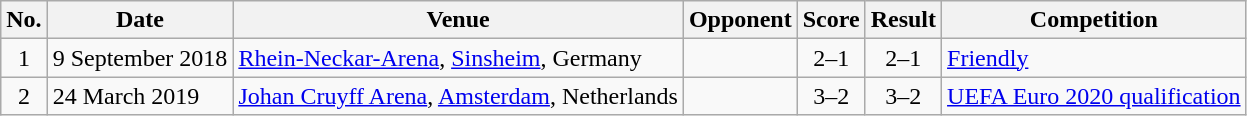<table class="wikitable sortable">
<tr>
<th scope="col">No.</th>
<th scope="col">Date</th>
<th scope="col">Venue</th>
<th scope="col">Opponent</th>
<th scope="col">Score</th>
<th scope="col">Result</th>
<th scope="col">Competition</th>
</tr>
<tr>
<td align="center">1</td>
<td>9 September 2018</td>
<td><a href='#'>Rhein-Neckar-Arena</a>, <a href='#'>Sinsheim</a>, Germany</td>
<td></td>
<td align="center">2–1</td>
<td align="center">2–1</td>
<td><a href='#'>Friendly</a></td>
</tr>
<tr>
<td align="center">2</td>
<td>24 March 2019</td>
<td><a href='#'>Johan Cruyff Arena</a>, <a href='#'>Amsterdam</a>, Netherlands</td>
<td></td>
<td align=center>3–2</td>
<td align="center">3–2</td>
<td><a href='#'>UEFA Euro 2020 qualification</a></td>
</tr>
</table>
